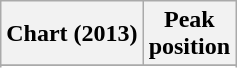<table class="wikitable sortable plainrowheaders" style="text-align:center">
<tr>
<th scope="col">Chart (2013)</th>
<th scope="col">Peak<br>position</th>
</tr>
<tr>
</tr>
<tr>
</tr>
<tr>
</tr>
<tr>
</tr>
</table>
